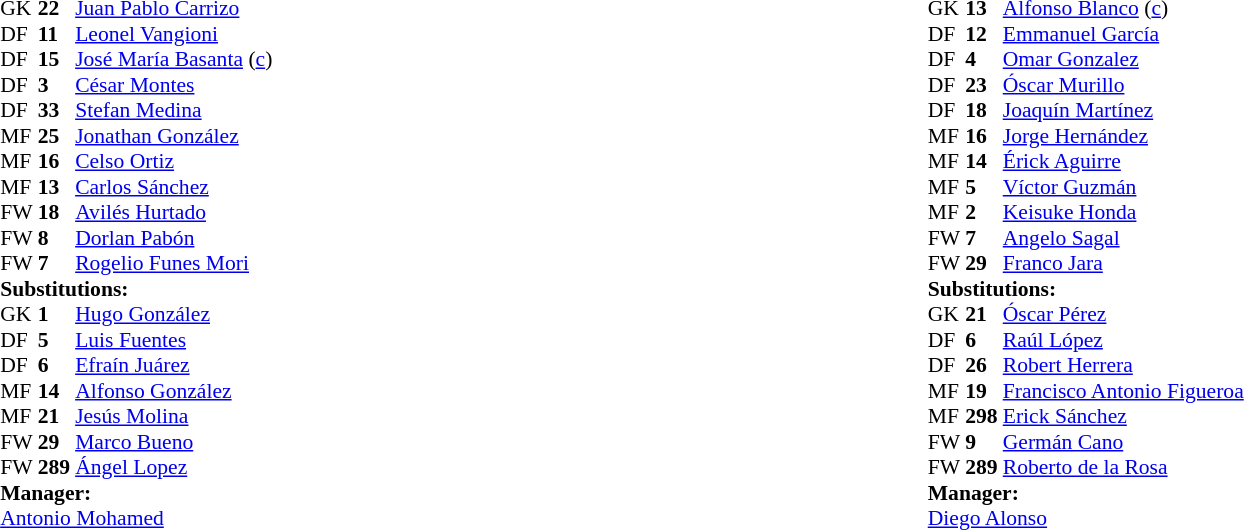<table width=100%>
<tr>
<td valign=top width=50%><br><table style="font-size:90%" cellspacing=0 cellpadding=0 align=center>
<tr>
<th width=25></th>
<th width=25></th>
</tr>
<tr>
<td>GK</td>
<td><strong>22</strong></td>
<td> <a href='#'>Juan Pablo Carrizo</a></td>
</tr>
<tr>
<td>DF</td>
<td><strong>11</strong></td>
<td> <a href='#'>Leonel Vangioni</a></td>
</tr>
<tr>
<td>DF</td>
<td><strong>15</strong></td>
<td> <a href='#'>José María Basanta</a> (<a href='#'>c</a>)</td>
<td></td>
</tr>
<tr>
<td>DF</td>
<td><strong>3</strong></td>
<td> <a href='#'>César Montes</a></td>
</tr>
<tr>
<td>DF</td>
<td><strong>33</strong></td>
<td> <a href='#'>Stefan Medina</a></td>
</tr>
<tr>
<td>MF</td>
<td><strong>25</strong></td>
<td> <a href='#'>Jonathan González</a></td>
</tr>
<tr>
<td>MF</td>
<td><strong>16</strong></td>
<td> <a href='#'>Celso Ortiz</a></td>
<td></td>
<td></td>
</tr>
<tr>
<td>MF</td>
<td><strong>13</strong></td>
<td> <a href='#'>Carlos Sánchez</a></td>
</tr>
<tr>
<td>FW</td>
<td><strong>18</strong></td>
<td> <a href='#'>Avilés Hurtado</a></td>
</tr>
<tr>
<td>FW</td>
<td><strong>8</strong></td>
<td> <a href='#'>Dorlan Pabón</a></td>
<td></td>
<td></td>
</tr>
<tr>
<td>FW</td>
<td><strong>7</strong></td>
<td> <a href='#'>Rogelio Funes Mori</a></td>
<td></td>
<td></td>
</tr>
<tr>
<td colspan=3><strong>Substitutions:</strong></td>
</tr>
<tr>
<td>GK</td>
<td><strong>1</strong></td>
<td> <a href='#'>Hugo González</a></td>
</tr>
<tr>
<td>DF</td>
<td><strong>5</strong></td>
<td> <a href='#'>Luis Fuentes</a></td>
</tr>
<tr>
<td>DF</td>
<td><strong>6</strong></td>
<td> <a href='#'>Efraín Juárez</a></td>
<td></td>
<td></td>
</tr>
<tr>
<td>MF</td>
<td><strong>14</strong></td>
<td> <a href='#'>Alfonso González</a></td>
<td></td>
<td></td>
</tr>
<tr>
<td>MF</td>
<td><strong>21</strong></td>
<td> <a href='#'>Jesús Molina</a></td>
<td></td>
<td></td>
</tr>
<tr>
<td>FW</td>
<td><strong>29</strong></td>
<td> <a href='#'>Marco Bueno</a></td>
</tr>
<tr>
<td>FW</td>
<td><strong>289</strong></td>
<td> <a href='#'>Ángel Lopez</a></td>
</tr>
<tr>
<td colspan=3><strong>Manager:</strong></td>
</tr>
<tr>
<td colspan=4> <a href='#'>Antonio Mohamed</a></td>
</tr>
</table>
</td>
<td valign=top></td>
<td valign=top width=50%><br><table style="font-size:90%" cellspacing=0 cellpadding=0 align=center>
<tr>
<th width=25></th>
<th width=25></th>
</tr>
<tr>
<td>GK</td>
<td><strong>13</strong></td>
<td> <a href='#'>Alfonso Blanco</a> (<a href='#'>c</a>)</td>
</tr>
<tr>
<td>DF</td>
<td><strong>12</strong></td>
<td> <a href='#'>Emmanuel García</a></td>
<td></td>
<td></td>
</tr>
<tr>
<td>DF</td>
<td><strong>4</strong></td>
<td> <a href='#'>Omar Gonzalez</a></td>
</tr>
<tr>
<td>DF</td>
<td><strong>23</strong></td>
<td> <a href='#'>Óscar Murillo</a></td>
<td></td>
</tr>
<tr>
<td>DF</td>
<td><strong>18</strong></td>
<td> <a href='#'>Joaquín Martínez</a></td>
</tr>
<tr>
<td>MF</td>
<td><strong>16</strong></td>
<td> <a href='#'>Jorge Hernández</a></td>
</tr>
<tr>
<td>MF</td>
<td><strong>14</strong></td>
<td> <a href='#'>Érick Aguirre</a></td>
<td></td>
<td></td>
</tr>
<tr>
<td>MF</td>
<td><strong>5</strong></td>
<td> <a href='#'>Víctor Guzmán</a></td>
</tr>
<tr>
<td>MF</td>
<td><strong>2</strong></td>
<td> <a href='#'>Keisuke Honda</a></td>
</tr>
<tr>
<td>FW</td>
<td><strong>7</strong></td>
<td> <a href='#'>Angelo Sagal</a></td>
</tr>
<tr>
<td>FW</td>
<td><strong>29</strong></td>
<td> <a href='#'>Franco Jara</a></td>
<td></td>
<td></td>
</tr>
<tr>
<td colspan=3><strong>Substitutions:</strong></td>
</tr>
<tr>
<td>GK</td>
<td><strong>21</strong></td>
<td> <a href='#'>Óscar Pérez</a></td>
</tr>
<tr>
<td>DF</td>
<td><strong>6</strong></td>
<td> <a href='#'>Raúl López</a></td>
<td></td>
<td></td>
</tr>
<tr>
<td>DF</td>
<td><strong>26</strong></td>
<td> <a href='#'>Robert Herrera</a></td>
</tr>
<tr>
<td>MF</td>
<td><strong>19</strong></td>
<td> <a href='#'>Francisco Antonio Figueroa</a></td>
</tr>
<tr>
<td>MF</td>
<td><strong>298</strong></td>
<td> <a href='#'>Erick Sánchez</a></td>
<td></td>
<td></td>
</tr>
<tr>
<td>FW</td>
<td><strong>9</strong></td>
<td> <a href='#'>Germán Cano</a></td>
</tr>
<tr>
<td>FW</td>
<td><strong>289</strong></td>
<td> <a href='#'>Roberto de la Rosa</a></td>
<td></td>
<td></td>
</tr>
<tr>
<td colspan=3><strong>Manager:</strong></td>
</tr>
<tr>
<td colspan=4> <a href='#'>Diego Alonso</a></td>
</tr>
</table>
</td>
</tr>
</table>
